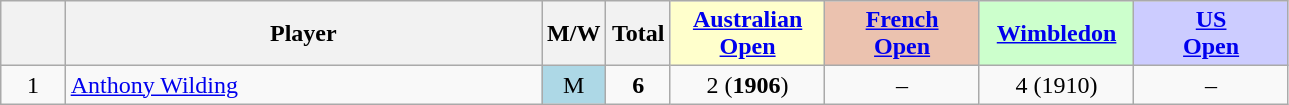<table class="wikitable mw-datatable sortable" style="text-align:center;">
<tr>
<th data-sort-type="number" width="5%"></th>
<th width="37%">Player</th>
<th width="5%">M/W</th>
<th data-sort-type="number" width="5%">Total</th>
<th style="background-color:#FFFFCC;" width="12%" data-sort-type="number"><a href='#'>Australian<br> Open</a></th>
<th style="background-color:#EBC2AF;" width="12%" data-sort-type="number"><a href='#'>French<br> Open</a></th>
<th style="background-color:#CCFFCC;" width="12%" data-sort-type="number"><a href='#'>Wimbledon</a></th>
<th style="background-color:#CCCCFF;" width="12%" data-sort-type="number"><a href='#'>US<br> Open</a></th>
</tr>
<tr>
<td>1</td>
<td style="text-align:left"><a href='#'>Anthony Wilding</a></td>
<td style="background-color:lightblue;">M</td>
<td><strong>6</strong></td>
<td>2 (<strong>1906</strong>)</td>
<td>–</td>
<td>4 (1910)</td>
<td>–</td>
</tr>
</table>
